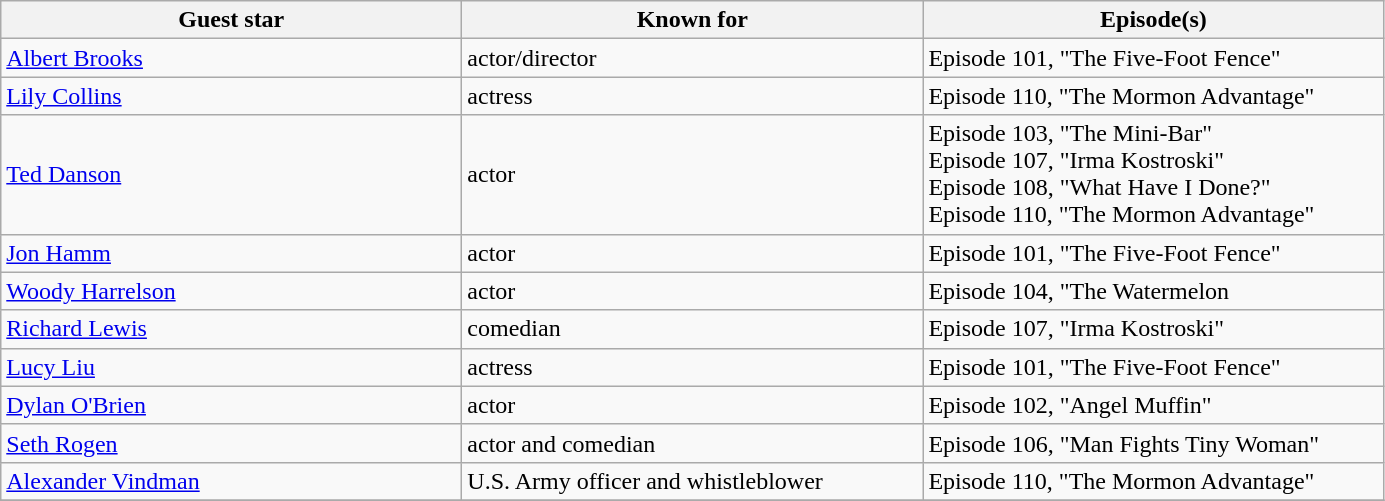<table class="wikitable">
<tr>
<th scope="col" style="width:300px;">Guest star</th>
<th scope="col" style="width:300px;">Known for</th>
<th scope="col" style="width:300px;">Episode(s)</th>
</tr>
<tr>
<td><a href='#'>Albert Brooks</a></td>
<td>actor/director</td>
<td>Episode 101, "The Five-Foot Fence"</td>
</tr>
<tr>
<td><a href='#'>Lily Collins</a></td>
<td>actress</td>
<td>Episode 110, "The Mormon Advantage"</td>
</tr>
<tr>
<td><a href='#'>Ted Danson</a></td>
<td>actor</td>
<td>Episode 103, "The Mini-Bar"<br>Episode 107, "Irma Kostroski"<br>Episode 108, "What Have I Done?"<br>Episode 110, "The Mormon Advantage"</td>
</tr>
<tr>
<td><a href='#'>Jon Hamm</a></td>
<td>actor</td>
<td>Episode 101, "The Five-Foot Fence"</td>
</tr>
<tr>
<td><a href='#'>Woody Harrelson</a></td>
<td>actor</td>
<td>Episode 104, "The Watermelon</td>
</tr>
<tr>
<td><a href='#'>Richard Lewis</a></td>
<td>comedian</td>
<td>Episode 107, "Irma Kostroski"</td>
</tr>
<tr>
<td><a href='#'>Lucy Liu</a></td>
<td>actress</td>
<td>Episode 101, "The Five-Foot Fence"</td>
</tr>
<tr>
<td><a href='#'>Dylan O'Brien</a></td>
<td>actor</td>
<td>Episode 102, "Angel Muffin"</td>
</tr>
<tr>
<td><a href='#'>Seth Rogen</a></td>
<td>actor and comedian</td>
<td>Episode 106, "Man Fights Tiny Woman"</td>
</tr>
<tr>
<td><a href='#'>Alexander Vindman</a></td>
<td>U.S. Army officer and whistleblower</td>
<td>Episode 110, "The Mormon Advantage"</td>
</tr>
<tr>
</tr>
</table>
